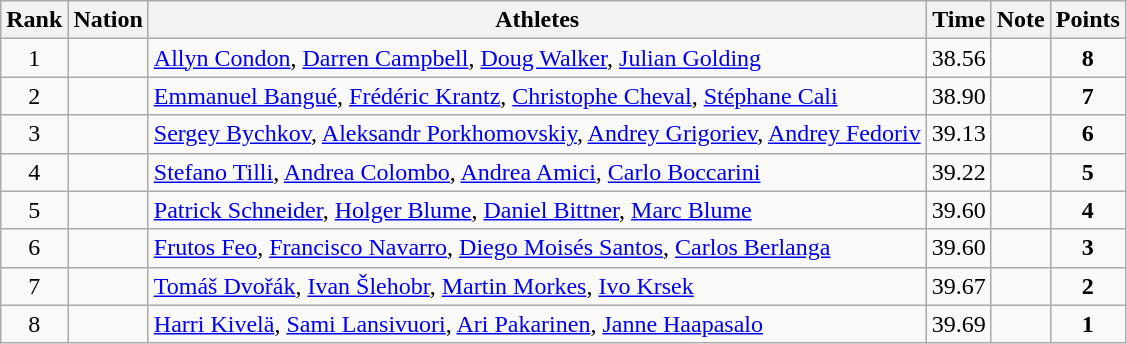<table class="wikitable sortable" style="text-align:center">
<tr>
<th>Rank</th>
<th>Nation</th>
<th>Athletes</th>
<th>Time</th>
<th>Note</th>
<th>Points</th>
</tr>
<tr>
<td>1</td>
<td align=left></td>
<td align=left><a href='#'>Allyn Condon</a>, <a href='#'>Darren Campbell</a>, <a href='#'>Doug Walker</a>, <a href='#'>Julian Golding</a></td>
<td>38.56</td>
<td></td>
<td><strong>8</strong></td>
</tr>
<tr>
<td>2</td>
<td align=left></td>
<td align=left><a href='#'>Emmanuel Bangué</a>, <a href='#'>Frédéric Krantz</a>, <a href='#'>Christophe Cheval</a>, <a href='#'>Stéphane Cali</a></td>
<td>38.90</td>
<td></td>
<td><strong>7</strong></td>
</tr>
<tr>
<td>3</td>
<td align=left></td>
<td align=left><a href='#'>Sergey Bychkov</a>, <a href='#'>Aleksandr Porkhomovskiy</a>, <a href='#'>Andrey Grigoriev</a>, <a href='#'>Andrey Fedoriv</a></td>
<td>39.13</td>
<td></td>
<td><strong>6</strong></td>
</tr>
<tr>
<td>4</td>
<td align=left></td>
<td align=left><a href='#'>Stefano Tilli</a>, <a href='#'>Andrea Colombo</a>, <a href='#'>Andrea Amici</a>, <a href='#'>Carlo Boccarini</a></td>
<td>39.22</td>
<td></td>
<td><strong>5</strong></td>
</tr>
<tr>
<td>5</td>
<td align=left></td>
<td align=left><a href='#'>Patrick Schneider</a>, <a href='#'>Holger Blume</a>, <a href='#'>Daniel Bittner</a>, <a href='#'>Marc Blume</a></td>
<td>39.60</td>
<td></td>
<td><strong>4</strong></td>
</tr>
<tr>
<td>6</td>
<td align=left></td>
<td align=left><a href='#'>Frutos Feo</a>, <a href='#'>Francisco Navarro</a>, <a href='#'>Diego Moisés Santos</a>, <a href='#'>Carlos Berlanga</a></td>
<td>39.60</td>
<td></td>
<td><strong>3</strong></td>
</tr>
<tr>
<td>7</td>
<td align=left></td>
<td align=left><a href='#'>Tomáš Dvořák</a>, <a href='#'>Ivan Šlehobr</a>, <a href='#'>Martin Morkes</a>, <a href='#'>Ivo Krsek</a></td>
<td>39.67</td>
<td></td>
<td><strong>2</strong></td>
</tr>
<tr>
<td>8</td>
<td align=left></td>
<td align=left><a href='#'>Harri Kivelä</a>, <a href='#'>Sami Lansivuori</a>, <a href='#'>Ari Pakarinen</a>, <a href='#'>Janne Haapasalo</a></td>
<td>39.69</td>
<td></td>
<td><strong>1</strong></td>
</tr>
</table>
